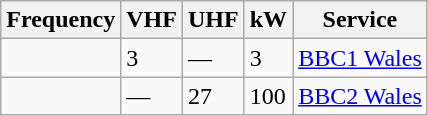<table class="wikitable sortable">
<tr>
<th>Frequency</th>
<th>VHF</th>
<th>UHF</th>
<th>kW</th>
<th>Service</th>
</tr>
<tr>
<td></td>
<td>3</td>
<td>—</td>
<td>3</td>
<td><a href='#'>BBC1 Wales</a></td>
</tr>
<tr>
<td></td>
<td>—</td>
<td>27</td>
<td>100</td>
<td><a href='#'>BBC2 Wales</a></td>
</tr>
</table>
